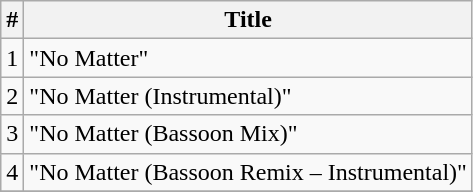<table class="wikitable">
<tr>
<th>#</th>
<th>Title</th>
</tr>
<tr>
<td>1</td>
<td>"No Matter"</td>
</tr>
<tr>
<td>2</td>
<td>"No Matter (Instrumental)"</td>
</tr>
<tr>
<td>3</td>
<td>"No Matter (Bassoon Mix)"</td>
</tr>
<tr>
<td>4</td>
<td>"No Matter (Bassoon Remix – Instrumental)"</td>
</tr>
<tr>
</tr>
</table>
